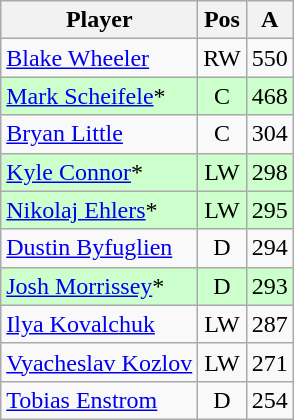<table class="wikitable" style="text-align:center">
<tr>
<th>Player</th>
<th>Pos</th>
<th>A</th>
</tr>
<tr>
<td style="text-align:left;"><a href='#'>Blake Wheeler</a></td>
<td>RW</td>
<td>550</td>
</tr>
<tr style="background:#cfc;">
<td style="text-align:left;"><a href='#'>Mark Scheifele</a>*</td>
<td>C</td>
<td>468</td>
</tr>
<tr>
<td style="text-align:left;"><a href='#'>Bryan Little</a></td>
<td>C</td>
<td>304</td>
</tr>
<tr style="background:#cfc;">
<td style="text-align:left;"><a href='#'>Kyle Connor</a>*</td>
<td>LW</td>
<td>298</td>
</tr>
<tr style="background:#cfc;">
<td style="text-align:left;"><a href='#'>Nikolaj Ehlers</a>*</td>
<td>LW</td>
<td>295</td>
</tr>
<tr>
<td style="text-align:left;"><a href='#'>Dustin Byfuglien</a></td>
<td>D</td>
<td>294</td>
</tr>
<tr style="background:#cfc;">
<td style="text-align:left;"><a href='#'>Josh Morrissey</a>*</td>
<td>D</td>
<td>293</td>
</tr>
<tr>
<td style="text-align:left;"><a href='#'>Ilya Kovalchuk</a></td>
<td>LW</td>
<td>287</td>
</tr>
<tr>
<td style="text-align:left;"><a href='#'>Vyacheslav Kozlov</a></td>
<td>LW</td>
<td>271</td>
</tr>
<tr>
<td style="text-align:left;"><a href='#'>Tobias Enstrom</a></td>
<td>D</td>
<td>254</td>
</tr>
</table>
